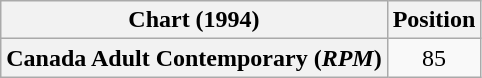<table class="wikitable plainrowheaders" style="text-align:center">
<tr>
<th scope="col">Chart (1994)</th>
<th scope="col">Position</th>
</tr>
<tr>
<th scope="row">Canada Adult Contemporary (<em>RPM</em>)</th>
<td>85</td>
</tr>
</table>
